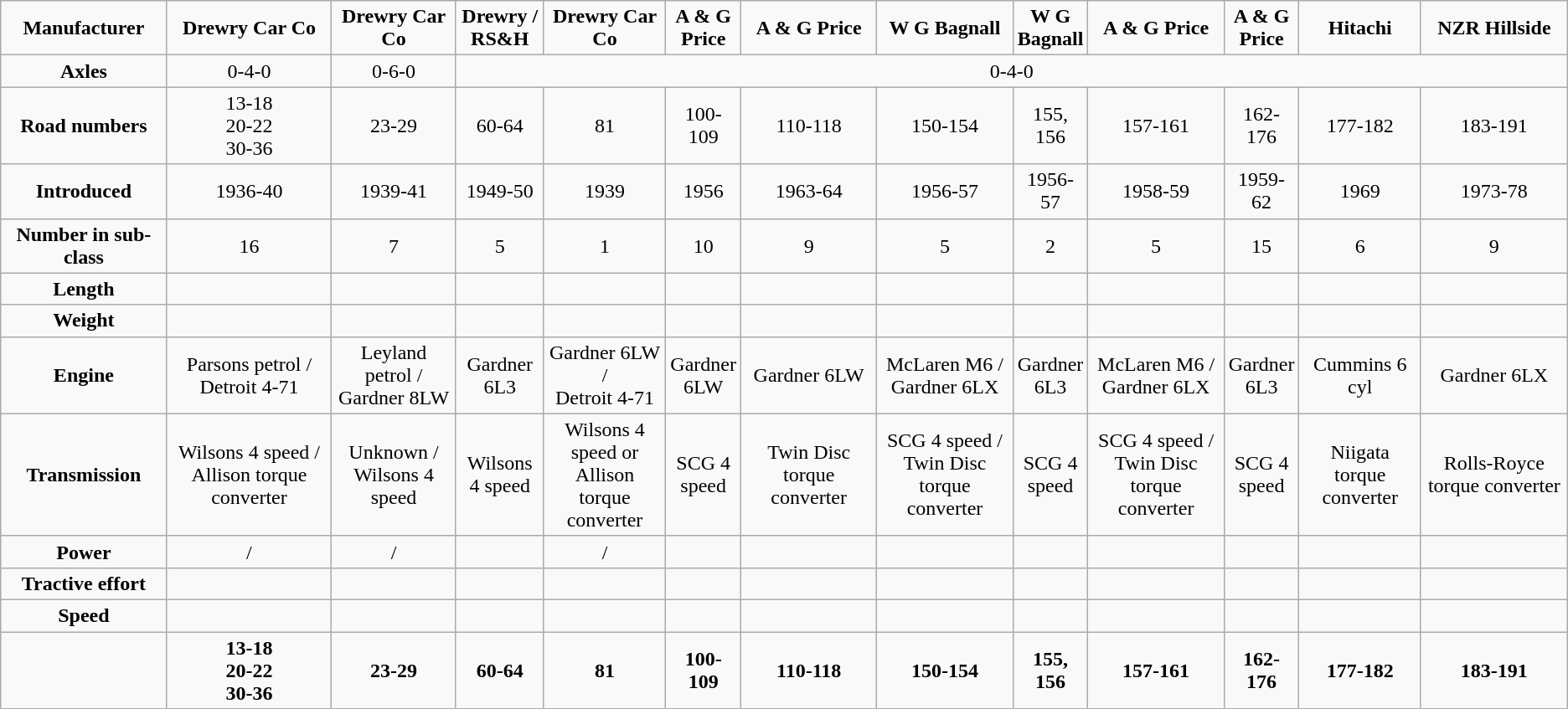<table class="wikitable" style="text-align:center">
<tr>
<td><strong>Manufacturer</strong></td>
<td><strong>Drewry Car Co</strong></td>
<td><strong>Drewry Car Co</strong></td>
<td><strong>Drewry / RS&H</strong></td>
<td><strong>Drewry Car Co</strong></td>
<td><strong>A & G Price</strong></td>
<td><strong>A & G Price</strong></td>
<td><strong>W G Bagnall</strong></td>
<td><strong>W G Bagnall</strong></td>
<td><strong>A & G Price</strong></td>
<td><strong>A & G Price</strong></td>
<td><strong>Hitachi</strong></td>
<td><strong>NZR Hillside</strong></td>
</tr>
<tr>
<td><strong>Axles</strong></td>
<td>0-4-0</td>
<td>0-6-0</td>
<td colspan=10 width="70%">0-4-0</td>
</tr>
<tr>
<td><strong>Road numbers</strong></td>
<td>13-18<br>20-22<br>30-36</td>
<td>23-29</td>
<td>60-64</td>
<td>81</td>
<td>100-109</td>
<td>110-118</td>
<td>150-154</td>
<td>155, 156</td>
<td>157-161</td>
<td>162-176</td>
<td>177-182</td>
<td>183-191</td>
</tr>
<tr>
<td><strong>Introduced</strong></td>
<td>1936-40</td>
<td>1939-41</td>
<td>1949-50</td>
<td>1939</td>
<td>1956</td>
<td>1963-64</td>
<td>1956-57</td>
<td>1956-57</td>
<td>1958-59</td>
<td>1959-62</td>
<td>1969</td>
<td>1973-78</td>
</tr>
<tr>
<td><strong>Number in sub-class</strong></td>
<td>16</td>
<td>7</td>
<td>5</td>
<td>1</td>
<td>10</td>
<td>9</td>
<td>5</td>
<td>2</td>
<td>5</td>
<td>15</td>
<td>6</td>
<td>9</td>
</tr>
<tr>
<td><strong>Length</strong></td>
<td></td>
<td></td>
<td></td>
<td></td>
<td></td>
<td></td>
<td></td>
<td></td>
<td></td>
<td></td>
<td></td>
<td></td>
</tr>
<tr>
<td><strong>Weight</strong></td>
<td></td>
<td></td>
<td></td>
<td></td>
<td></td>
<td></td>
<td></td>
<td></td>
<td></td>
<td></td>
<td></td>
<td></td>
</tr>
<tr>
<td><strong>Engine</strong></td>
<td>Parsons petrol /<br>Detroit 4-71</td>
<td>Leyland petrol /<br>Gardner 8LW</td>
<td>Gardner 6L3</td>
<td>Gardner 6LW /<br>Detroit 4-71</td>
<td>Gardner 6LW</td>
<td>Gardner 6LW</td>
<td>McLaren M6 /<br>Gardner 6LX</td>
<td>Gardner 6L3</td>
<td>McLaren M6  /<br>Gardner 6LX</td>
<td>Gardner 6L3</td>
<td>Cummins 6 cyl</td>
<td>Gardner 6LX</td>
</tr>
<tr>
<td><strong>Transmission</strong></td>
<td>Wilsons 4 speed /<br>Allison torque converter</td>
<td>Unknown /<br>Wilsons 4 speed</td>
<td>Wilsons 4 speed</td>
<td>Wilsons 4 speed or<br>Allison torque converter</td>
<td>SCG 4 speed</td>
<td>Twin Disc torque converter</td>
<td>SCG 4 speed /<br>Twin Disc torque converter</td>
<td>SCG 4 speed</td>
<td>SCG 4 speed /<br>Twin Disc torque converter</td>
<td>SCG 4 speed</td>
<td>Niigata torque converter</td>
<td>Rolls-Royce torque converter</td>
</tr>
<tr>
<td><strong>Power</strong></td>
<td> / <br></td>
<td> /<br></td>
<td></td>
<td> / </td>
<td></td>
<td></td>
<td></td>
<td></td>
<td></td>
<td></td>
<td></td>
<td></td>
</tr>
<tr>
<td><strong>Tractive effort</strong></td>
<td></td>
<td></td>
<td></td>
<td></td>
<td></td>
<td></td>
<td></td>
<td></td>
<td></td>
<td></td>
<td></td>
<td></td>
</tr>
<tr>
<td><strong>Speed</strong></td>
<td></td>
<td></td>
<td></td>
<td></td>
<td></td>
<td></td>
<td></td>
<td></td>
<td></td>
<td></td>
<td></td>
<td></td>
</tr>
<tr>
<td></td>
<td><strong>13-18</strong><br><strong>20-22</strong><br><strong>30-36</strong></td>
<td><strong>23-29</strong></td>
<td><strong>60-64</strong></td>
<td><strong>81</strong></td>
<td><strong>100-109</strong></td>
<td><strong>110-118</strong></td>
<td><strong>150-154</strong></td>
<td><strong>155, 156</strong></td>
<td><strong>157-161</strong></td>
<td><strong>162-176</strong></td>
<td><strong>177-182</strong></td>
<td><strong>183-191</strong></td>
</tr>
</table>
